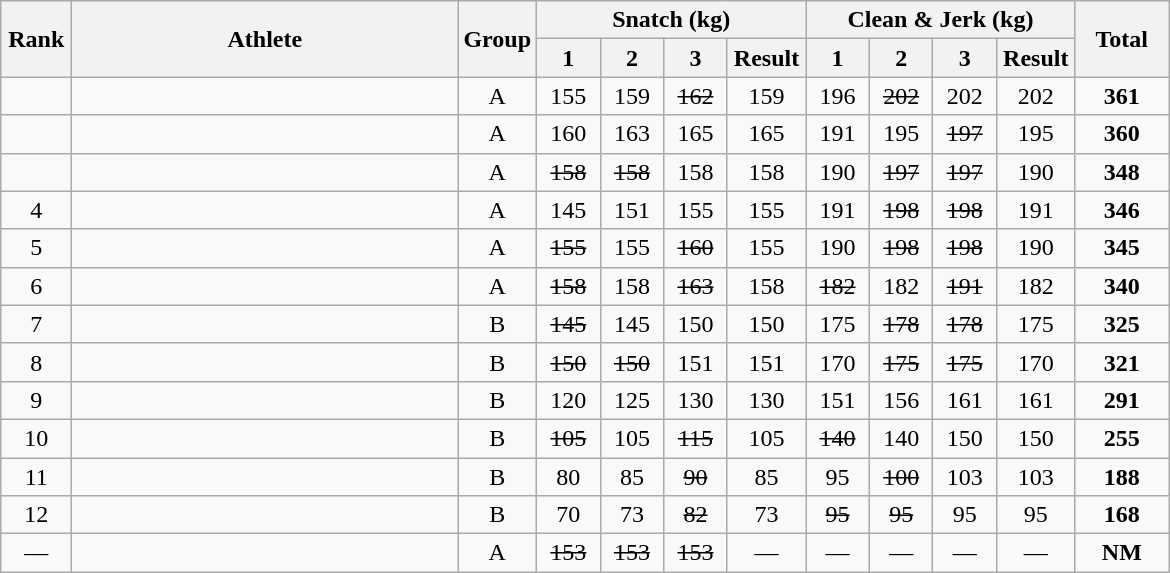<table class = "wikitable" style="text-align:center;">
<tr>
<th rowspan=2 width=40>Rank</th>
<th rowspan=2 width=250>Athlete</th>
<th rowspan=2 width=40>Group</th>
<th colspan=4>Snatch (kg)</th>
<th colspan=4>Clean & Jerk (kg)</th>
<th rowspan=2 width=55>Total</th>
</tr>
<tr>
<th width=35>1</th>
<th width=35>2</th>
<th width=35>3</th>
<th width=45>Result</th>
<th width=35>1</th>
<th width=35>2</th>
<th width=35>3</th>
<th width=45>Result</th>
</tr>
<tr>
<td></td>
<td align=left></td>
<td>A</td>
<td>155</td>
<td>159</td>
<td><s>162</s></td>
<td>159</td>
<td>196</td>
<td><s>202</s></td>
<td>202</td>
<td>202</td>
<td><strong>361</strong></td>
</tr>
<tr>
<td></td>
<td align=left></td>
<td>A</td>
<td>160</td>
<td>163</td>
<td>165</td>
<td>165</td>
<td>191</td>
<td>195</td>
<td><s>197</s></td>
<td>195</td>
<td><strong>360</strong></td>
</tr>
<tr>
<td></td>
<td align=left></td>
<td>A</td>
<td><s>158</s></td>
<td><s>158</s></td>
<td>158</td>
<td>158</td>
<td>190</td>
<td><s>197</s></td>
<td><s>197</s></td>
<td>190</td>
<td><strong>348</strong></td>
</tr>
<tr>
<td>4</td>
<td align=left></td>
<td>A</td>
<td>145</td>
<td>151</td>
<td>155</td>
<td>155</td>
<td>191</td>
<td><s>198</s></td>
<td><s>198</s></td>
<td>191</td>
<td><strong>346</strong></td>
</tr>
<tr>
<td>5</td>
<td align=left></td>
<td>A</td>
<td><s>155</s></td>
<td>155</td>
<td><s>160</s></td>
<td>155</td>
<td>190</td>
<td><s>198</s></td>
<td><s>198</s></td>
<td>190</td>
<td><strong>345</strong></td>
</tr>
<tr>
<td>6</td>
<td align=left></td>
<td>A</td>
<td><s>158</s></td>
<td>158</td>
<td><s>163</s></td>
<td>158</td>
<td><s>182</s></td>
<td>182</td>
<td><s>191</s></td>
<td>182</td>
<td><strong>340</strong></td>
</tr>
<tr>
<td>7</td>
<td align=left></td>
<td>B</td>
<td><s>145</s></td>
<td>145</td>
<td>150</td>
<td>150</td>
<td>175</td>
<td><s>178</s></td>
<td><s>178</s></td>
<td>175</td>
<td><strong>325</strong></td>
</tr>
<tr>
<td>8</td>
<td align=left></td>
<td>B</td>
<td><s>150</s></td>
<td><s>150</s></td>
<td>151</td>
<td>151</td>
<td>170</td>
<td><s>175</s></td>
<td><s>175</s></td>
<td>170</td>
<td><strong>321</strong></td>
</tr>
<tr>
<td>9</td>
<td align=left></td>
<td>B</td>
<td>120</td>
<td>125</td>
<td>130</td>
<td>130</td>
<td>151</td>
<td>156</td>
<td>161</td>
<td>161</td>
<td><strong>291</strong></td>
</tr>
<tr>
<td>10</td>
<td align=left></td>
<td>B</td>
<td><s>105</s></td>
<td>105</td>
<td><s>115</s></td>
<td>105</td>
<td><s>140</s></td>
<td>140</td>
<td>150</td>
<td>150</td>
<td><strong>255</strong></td>
</tr>
<tr>
<td>11</td>
<td align=left></td>
<td>B</td>
<td>80</td>
<td>85</td>
<td><s>90</s></td>
<td>85</td>
<td>95</td>
<td><s>100</s></td>
<td>103</td>
<td>103</td>
<td><strong>188</strong></td>
</tr>
<tr>
<td>12</td>
<td align=left></td>
<td>B</td>
<td>70</td>
<td>73</td>
<td><s>82</s></td>
<td>73</td>
<td><s>95</s></td>
<td><s>95</s></td>
<td>95</td>
<td>95</td>
<td><strong>168</strong></td>
</tr>
<tr>
<td>—</td>
<td align=left></td>
<td>A</td>
<td><s>153</s></td>
<td><s>153</s></td>
<td><s>153</s></td>
<td>—</td>
<td>—</td>
<td>—</td>
<td>—</td>
<td>—</td>
<td><strong>NM</strong></td>
</tr>
</table>
